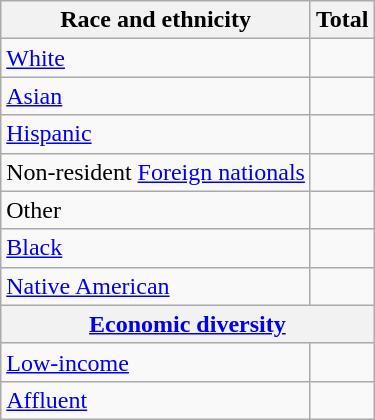<table class="wikitable floatright sortable collapsible"; text-align:right; font-size:80%;">
<tr>
<th>Race and ethnicity</th>
<th colspan="2" data-sort-type=number>Total</th>
</tr>
<tr>
<td><a href='#'>White</a></td>
<td align=right></td>
</tr>
<tr>
<td><a href='#'>Asian</a></td>
<td align=right></td>
</tr>
<tr>
<td><a href='#'>Hispanic</a></td>
<td align=right></td>
</tr>
<tr>
<td>Non-resident <a href='#'>Foreign nationals</a></td>
<td align=right></td>
</tr>
<tr>
<td>Other</td>
<td align=right></td>
</tr>
<tr>
<td><a href='#'>Black</a></td>
<td align=right></td>
</tr>
<tr>
<td><a href='#'>Native American</a></td>
<td align=right></td>
</tr>
<tr>
<th colspan="4" data-sort-type=number><a href='#'>Economic diversity</a></th>
</tr>
<tr>
<td><a href='#'>Low-income</a></td>
<td align=right></td>
</tr>
<tr>
<td><a href='#'>Affluent</a></td>
<td align=right></td>
</tr>
</table>
